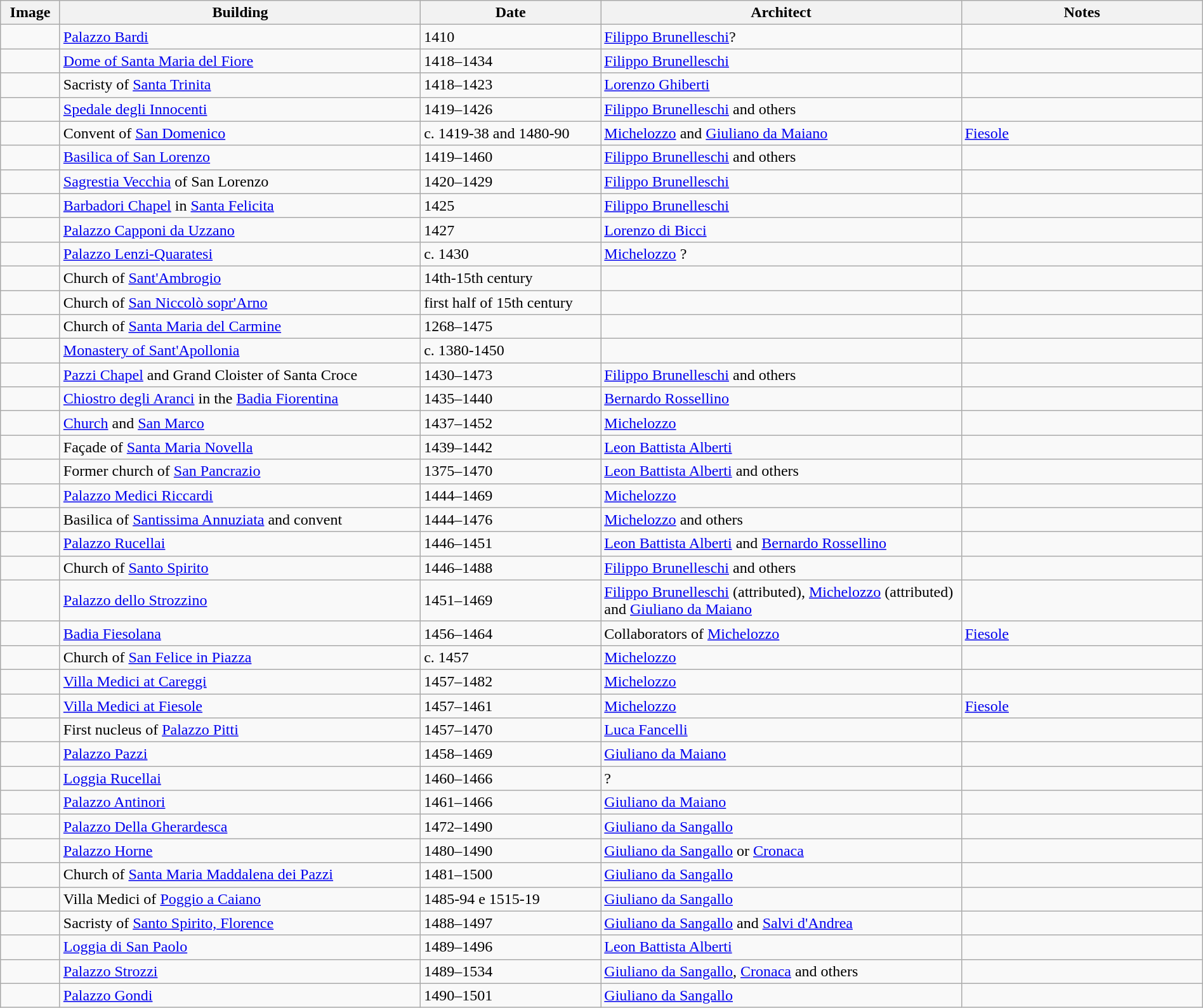<table class="wikitable" width="100%">
<tr>
<th style="width:55px">Image</th>
<th style="width:30%">Building</th>
<th style="width:15%">Date</th>
<th style="width:30%">Architect</th>
<th>Notes</th>
</tr>
<tr>
<td></td>
<td><a href='#'>Palazzo Bardi</a></td>
<td>1410</td>
<td><a href='#'>Filippo Brunelleschi</a>?</td>
<td></td>
</tr>
<tr>
<td></td>
<td><a href='#'>Dome of Santa Maria del Fiore</a></td>
<td>1418–1434</td>
<td><a href='#'>Filippo Brunelleschi</a></td>
<td></td>
</tr>
<tr>
<td></td>
<td>Sacristy of <a href='#'>Santa Trinita</a></td>
<td>1418–1423</td>
<td><a href='#'>Lorenzo Ghiberti</a></td>
<td></td>
</tr>
<tr>
<td></td>
<td><a href='#'>Spedale degli Innocenti</a></td>
<td>1419–1426</td>
<td><a href='#'>Filippo Brunelleschi</a> and others</td>
<td></td>
</tr>
<tr>
<td></td>
<td>Convent of <a href='#'>San Domenico</a></td>
<td>c. 1419-38 and 1480-90</td>
<td><a href='#'>Michelozzo</a> and <a href='#'>Giuliano da Maiano</a></td>
<td><a href='#'>Fiesole</a></td>
</tr>
<tr>
<td></td>
<td><a href='#'>Basilica of San Lorenzo</a></td>
<td>1419–1460</td>
<td><a href='#'>Filippo Brunelleschi</a> and others</td>
<td></td>
</tr>
<tr>
<td></td>
<td><a href='#'>Sagrestia Vecchia</a> of San Lorenzo</td>
<td>1420–1429</td>
<td><a href='#'>Filippo Brunelleschi</a></td>
<td></td>
</tr>
<tr>
<td></td>
<td><a href='#'>Barbadori Chapel</a> in <a href='#'>Santa Felicita</a></td>
<td>1425</td>
<td><a href='#'>Filippo Brunelleschi</a></td>
<td></td>
</tr>
<tr>
<td></td>
<td><a href='#'>Palazzo Capponi da Uzzano</a></td>
<td>1427</td>
<td><a href='#'>Lorenzo di Bicci</a></td>
<td></td>
</tr>
<tr>
<td></td>
<td><a href='#'>Palazzo Lenzi-Quaratesi</a></td>
<td>c. 1430</td>
<td><a href='#'>Michelozzo</a> ?</td>
<td></td>
</tr>
<tr>
<td></td>
<td>Church of <a href='#'>Sant'Ambrogio</a></td>
<td>14th-15th century</td>
<td></td>
<td></td>
</tr>
<tr>
<td></td>
<td>Church of <a href='#'>San Niccolò sopr'Arno</a></td>
<td>first half of 15th century</td>
<td></td>
<td></td>
</tr>
<tr>
<td></td>
<td>Church of <a href='#'>Santa Maria del Carmine</a></td>
<td>1268–1475</td>
<td></td>
<td></td>
</tr>
<tr>
<td></td>
<td><a href='#'>Monastery of Sant'Apollonia</a></td>
<td>c. 1380-1450</td>
<td></td>
<td></td>
</tr>
<tr>
<td></td>
<td><a href='#'>Pazzi Chapel</a> and Grand Cloister of Santa Croce</td>
<td>1430–1473</td>
<td><a href='#'>Filippo Brunelleschi</a> and others</td>
<td></td>
</tr>
<tr>
<td></td>
<td><a href='#'>Chiostro degli Aranci</a> in the <a href='#'>Badia Fiorentina</a></td>
<td>1435–1440</td>
<td><a href='#'>Bernardo Rossellino</a></td>
<td></td>
</tr>
<tr>
<td></td>
<td><a href='#'>Church</a> and <a href='#'>San Marco</a></td>
<td>1437–1452</td>
<td><a href='#'>Michelozzo</a></td>
<td></td>
</tr>
<tr>
<td></td>
<td>Façade of <a href='#'>Santa Maria Novella</a></td>
<td>1439–1442</td>
<td><a href='#'>Leon Battista Alberti</a></td>
<td></td>
</tr>
<tr>
<td></td>
<td>Former church of <a href='#'>San Pancrazio</a></td>
<td>1375–1470</td>
<td><a href='#'>Leon Battista Alberti</a> and others</td>
<td></td>
</tr>
<tr>
<td></td>
<td><a href='#'>Palazzo Medici Riccardi</a></td>
<td>1444–1469</td>
<td><a href='#'>Michelozzo</a></td>
<td></td>
</tr>
<tr>
<td></td>
<td>Basilica of <a href='#'>Santissima Annuziata</a> and convent</td>
<td>1444–1476</td>
<td><a href='#'>Michelozzo</a> and others</td>
<td></td>
</tr>
<tr>
<td></td>
<td><a href='#'>Palazzo Rucellai</a></td>
<td>1446–1451</td>
<td><a href='#'>Leon Battista Alberti</a> and <a href='#'>Bernardo Rossellino</a></td>
<td></td>
</tr>
<tr>
<td></td>
<td>Church of <a href='#'>Santo Spirito</a></td>
<td>1446–1488</td>
<td><a href='#'>Filippo Brunelleschi</a> and others</td>
<td></td>
</tr>
<tr>
<td></td>
<td><a href='#'>Palazzo dello Strozzino</a></td>
<td>1451–1469</td>
<td><a href='#'>Filippo Brunelleschi</a> (attributed), <a href='#'>Michelozzo</a> (attributed) and <a href='#'>Giuliano da Maiano</a></td>
<td></td>
</tr>
<tr>
<td></td>
<td><a href='#'>Badia Fiesolana</a></td>
<td>1456–1464</td>
<td>Collaborators of <a href='#'>Michelozzo</a></td>
<td><a href='#'>Fiesole</a></td>
</tr>
<tr>
<td></td>
<td>Church of <a href='#'>San Felice in Piazza</a></td>
<td>c. 1457</td>
<td><a href='#'>Michelozzo</a></td>
<td></td>
</tr>
<tr>
<td></td>
<td><a href='#'>Villa Medici at Careggi</a></td>
<td>1457–1482</td>
<td><a href='#'>Michelozzo</a></td>
<td></td>
</tr>
<tr>
<td></td>
<td><a href='#'>Villa Medici at Fiesole</a></td>
<td>1457–1461</td>
<td><a href='#'>Michelozzo</a></td>
<td><a href='#'>Fiesole</a></td>
</tr>
<tr>
<td></td>
<td>First nucleus of <a href='#'>Palazzo Pitti</a></td>
<td>1457–1470</td>
<td><a href='#'>Luca Fancelli</a></td>
<td></td>
</tr>
<tr>
<td></td>
<td><a href='#'>Palazzo Pazzi</a></td>
<td>1458–1469</td>
<td><a href='#'>Giuliano da Maiano</a></td>
<td></td>
</tr>
<tr>
<td></td>
<td><a href='#'>Loggia Rucellai</a></td>
<td>1460–1466</td>
<td>?</td>
<td></td>
</tr>
<tr>
<td></td>
<td><a href='#'>Palazzo Antinori</a></td>
<td>1461–1466</td>
<td><a href='#'>Giuliano da Maiano</a></td>
<td></td>
</tr>
<tr>
<td></td>
<td><a href='#'>Palazzo Della Gherardesca</a></td>
<td>1472–1490</td>
<td><a href='#'>Giuliano da Sangallo</a></td>
<td></td>
</tr>
<tr>
<td></td>
<td><a href='#'>Palazzo Horne</a></td>
<td>1480–1490</td>
<td><a href='#'>Giuliano da Sangallo</a> or <a href='#'>Cronaca</a></td>
<td></td>
</tr>
<tr>
<td></td>
<td>Church of <a href='#'>Santa Maria Maddalena dei Pazzi</a></td>
<td>1481–1500</td>
<td><a href='#'>Giuliano da Sangallo</a></td>
<td></td>
</tr>
<tr>
<td></td>
<td>Villa Medici of <a href='#'>Poggio a Caiano</a></td>
<td>1485-94 e 1515-19</td>
<td><a href='#'>Giuliano da Sangallo</a></td>
<td></td>
</tr>
<tr>
<td></td>
<td>Sacristy of <a href='#'>Santo Spirito, Florence</a></td>
<td>1488–1497</td>
<td><a href='#'>Giuliano da Sangallo</a> and <a href='#'>Salvi d'Andrea</a></td>
<td></td>
</tr>
<tr>
<td></td>
<td><a href='#'>Loggia di San Paolo</a></td>
<td>1489–1496</td>
<td><a href='#'>Leon Battista Alberti</a></td>
<td></td>
</tr>
<tr>
<td></td>
<td><a href='#'>Palazzo Strozzi</a></td>
<td>1489–1534</td>
<td><a href='#'>Giuliano da Sangallo</a>, <a href='#'>Cronaca</a> and others</td>
<td></td>
</tr>
<tr>
<td></td>
<td><a href='#'>Palazzo Gondi</a></td>
<td>1490–1501</td>
<td><a href='#'>Giuliano da Sangallo</a></td>
<td></td>
</tr>
</table>
